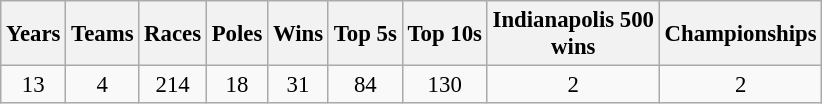<table class="wikitable" style="text-align:center; font-size:95%">
<tr>
<th>Years</th>
<th>Teams</th>
<th>Races</th>
<th>Poles</th>
<th>Wins</th>
<th>Top 5s</th>
<th>Top 10s</th>
<th>Indianapolis 500<br> wins</th>
<th>Championships</th>
</tr>
<tr>
<td>13</td>
<td>4</td>
<td>214</td>
<td>18</td>
<td>31</td>
<td>84</td>
<td>130</td>
<td>2</td>
<td>2</td>
</tr>
</table>
